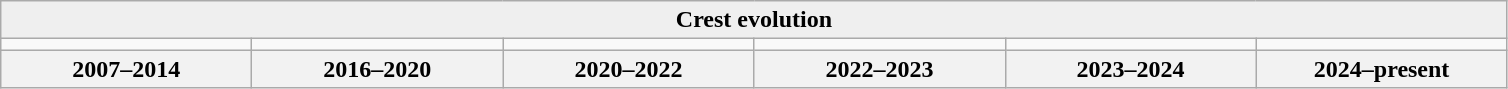<table class="wikitable">
<tr>
<th colspan="6" style="background: #EFEFEF;"><span><strong>Crest evolution</strong></span></th>
</tr>
<tr>
<td style="width: 160px; text-align: center;"></td>
<td style="width: 160px; text-align: center;"></td>
<td style="width: 160px; text-align: center;"></td>
<td style="width: 160px; text-align: center;"></td>
<td style="width: 160px; text-align: center;"></td>
<td style="width: 160px; text-align: center;"></td>
</tr>
<tr>
<th><strong>2007–2014</strong></th>
<th><strong>2016–2020</strong></th>
<th><strong>2020–2022</strong></th>
<th><strong>2022–2023</strong></th>
<th><strong>2023–2024</strong></th>
<th><strong>2024–present</strong></th>
</tr>
</table>
